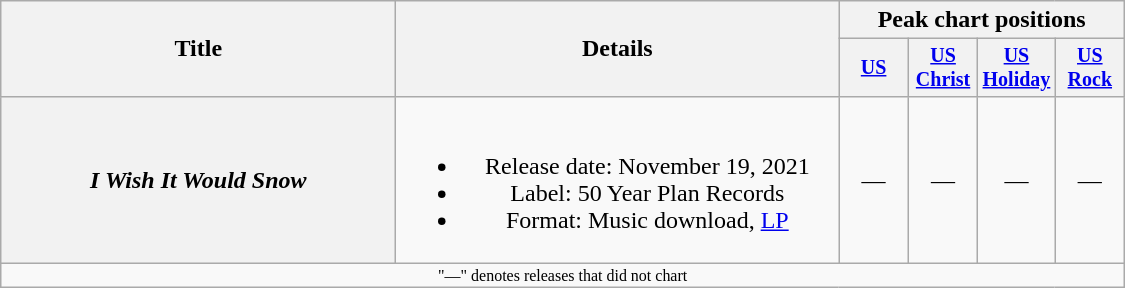<table class="wikitable plainrowheaders" style="text-align:center;">
<tr>
<th rowspan="2" style="width:16em;">Title</th>
<th rowspan="2" style="width:18em;">Details</th>
<th colspan="4">Peak chart positions</th>
</tr>
<tr style="font-size:smaller;">
<th style="width:40px;"><a href='#'>US</a><br></th>
<th style="width:40px;"><a href='#'>US Christ</a><br></th>
<th style="width:40px;"><a href='#'>US Holiday</a><br></th>
<th style="width:40px;"><a href='#'>US Rock</a><br></th>
</tr>
<tr>
<th scope="row"><em>I Wish It Would Snow</em></th>
<td><br><ul><li>Release date: November 19, 2021</li><li>Label: 50 Year Plan Records</li><li>Format: Music download, <a href='#'>LP</a></li></ul></td>
<td>—</td>
<td>—</td>
<td>—</td>
<td>—</td>
</tr>
<tr>
<td colspan="10" style="font-size:8pt">"—" denotes releases that did not chart</td>
</tr>
</table>
